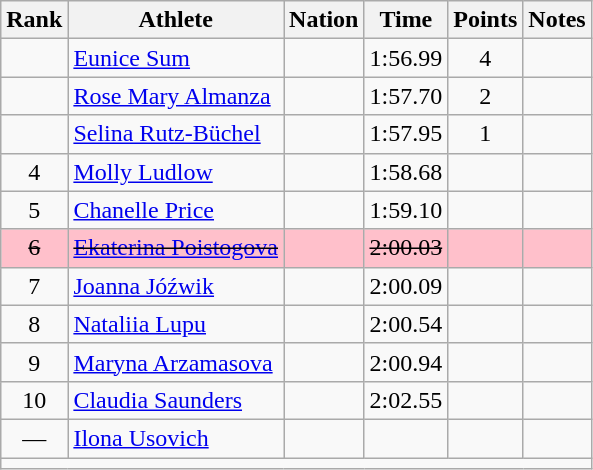<table class="wikitable mw-datatable sortable" style="text-align:center;">
<tr>
<th>Rank</th>
<th>Athlete</th>
<th>Nation</th>
<th>Time</th>
<th>Points</th>
<th>Notes</th>
</tr>
<tr>
<td></td>
<td align=left><a href='#'>Eunice Sum</a></td>
<td align=left></td>
<td>1:56.99</td>
<td>4</td>
<td></td>
</tr>
<tr>
<td></td>
<td align=left><a href='#'>Rose Mary Almanza</a></td>
<td align=left></td>
<td>1:57.70</td>
<td>2</td>
<td></td>
</tr>
<tr>
<td></td>
<td align=left><a href='#'>Selina Rutz-Büchel</a></td>
<td align=left></td>
<td>1:57.95</td>
<td>1</td>
<td><strong></strong></td>
</tr>
<tr>
<td>4</td>
<td align=left><a href='#'>Molly Ludlow</a></td>
<td align=left></td>
<td>1:58.68</td>
<td></td>
<td></td>
</tr>
<tr>
<td>5</td>
<td align=left><a href='#'>Chanelle Price</a></td>
<td align=left></td>
<td>1:59.10</td>
<td></td>
<td></td>
</tr>
<tr bgcolor=pink>
<td><s>6</s></td>
<td align=left><s><a href='#'>Ekaterina Poistogova</a></s></td>
<td align=left><s></s></td>
<td><s>2:00.03</s></td>
<td></td>
<td></td>
</tr>
<tr>
<td>7</td>
<td align=left><a href='#'>Joanna Jóźwik</a></td>
<td align=left></td>
<td>2:00.09</td>
<td></td>
<td></td>
</tr>
<tr>
<td>8</td>
<td align=left><a href='#'>Nataliia Lupu</a></td>
<td align=left></td>
<td>2:00.54</td>
<td></td>
<td></td>
</tr>
<tr>
<td>9</td>
<td align=left><a href='#'>Maryna Arzamasova</a></td>
<td align=left></td>
<td>2:00.94</td>
<td></td>
<td></td>
</tr>
<tr>
<td>10</td>
<td align=left><a href='#'>Claudia Saunders</a></td>
<td align=left></td>
<td>2:02.55</td>
<td></td>
<td></td>
</tr>
<tr>
<td>—</td>
<td align=left><a href='#'>Ilona Usovich</a></td>
<td align=left></td>
<td></td>
<td></td>
<td></td>
</tr>
<tr class="sortbottom">
<td colspan=6></td>
</tr>
</table>
